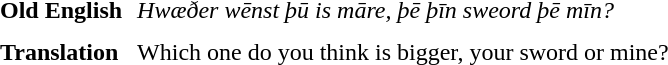<table border="0" cellspacing="2" cellpadding="4">
<tr>
<td><strong>Old English</strong></td>
<td><em>Hwæðer wēnst þū is māre, þē þīn sweord þē mīn?</em></td>
</tr>
<tr>
<td><strong>Translation</strong></td>
<td>Which one do you think is bigger, your sword or mine?</td>
</tr>
</table>
